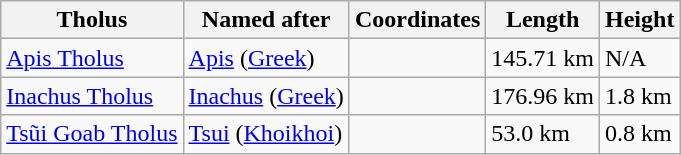<table class="wikitable">
<tr>
<th>Tholus</th>
<th>Named after</th>
<th>Coordinates</th>
<th>Length</th>
<th>Height</th>
</tr>
<tr>
<td><a href='#'>Apis Tholus</a></td>
<td><a href='#'>Apis</a> (<a href='#'>Greek</a>)</td>
<td></td>
<td>145.71 km</td>
<td>N/A</td>
</tr>
<tr>
<td><a href='#'>Inachus Tholus</a></td>
<td><a href='#'>Inachus</a> (<a href='#'>Greek</a>)</td>
<td></td>
<td>176.96 km</td>
<td>1.8 km</td>
</tr>
<tr>
<td><a href='#'>Tsũi Goab Tholus</a></td>
<td><a href='#'>Tsui</a> (<a href='#'>Khoikhoi</a>)</td>
<td></td>
<td>53.0 km</td>
<td>0.8 km</td>
</tr>
</table>
